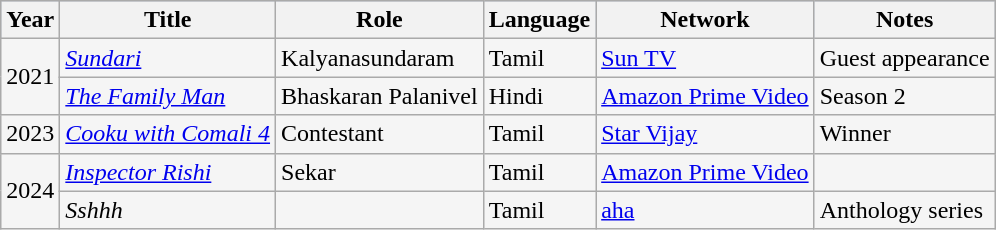<table class="wikitable sortable" style="background:#f5f5f5;">
<tr style="background:#B0C4DE;">
<th>Year</th>
<th>Title</th>
<th>Role</th>
<th>Language</th>
<th>Network</th>
<th class="unsortable">Notes</th>
</tr>
<tr>
<td rowspan=2>2021</td>
<td><em><a href='#'>Sundari</a></em></td>
<td>Kalyanasundaram</td>
<td>Tamil</td>
<td><a href='#'>Sun TV</a></td>
<td>Guest appearance</td>
</tr>
<tr>
<td><em><a href='#'>The Family Man</a></em></td>
<td>Bhaskaran Palanivel</td>
<td>Hindi</td>
<td><a href='#'>Amazon Prime Video</a></td>
<td>Season 2</td>
</tr>
<tr>
<td>2023</td>
<td><em><a href='#'>Cooku with Comali 4</a></em></td>
<td>Contestant</td>
<td>Tamil</td>
<td><a href='#'>Star Vijay</a></td>
<td>Winner</td>
</tr>
<tr>
<td rowspan="2">2024</td>
<td><em><a href='#'>Inspector Rishi</a></em></td>
<td>Sekar</td>
<td>Tamil</td>
<td><a href='#'>Amazon Prime Video</a></td>
<td></td>
</tr>
<tr>
<td><em>Sshhh</em></td>
<td></td>
<td>Tamil</td>
<td><a href='#'>aha</a></td>
<td>Anthology series</td>
</tr>
</table>
